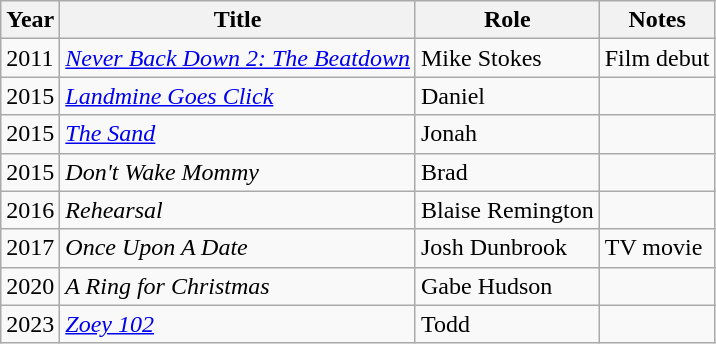<table class="wikitable sortable">
<tr>
<th>Year</th>
<th>Title</th>
<th>Role</th>
<th class="unsortable">Notes</th>
</tr>
<tr>
<td>2011</td>
<td><em><a href='#'>Never Back Down 2: The Beatdown</a></em></td>
<td>Mike Stokes</td>
<td>Film debut</td>
</tr>
<tr>
<td>2015</td>
<td><em><a href='#'>Landmine Goes Click</a></em></td>
<td>Daniel</td>
<td></td>
</tr>
<tr>
<td>2015</td>
<td><em><a href='#'>The Sand</a></em></td>
<td>Jonah</td>
<td></td>
</tr>
<tr>
<td>2015</td>
<td><em>Don't Wake Mommy</em></td>
<td>Brad</td>
<td></td>
</tr>
<tr>
<td>2016</td>
<td><em>Rehearsal</em></td>
<td>Blaise Remington</td>
<td></td>
</tr>
<tr>
<td>2017</td>
<td><em>Once Upon A Date</em></td>
<td>Josh Dunbrook</td>
<td>TV movie</td>
</tr>
<tr>
<td>2020</td>
<td><em>A Ring for Christmas</em></td>
<td>Gabe Hudson</td>
<td></td>
</tr>
<tr>
<td>2023</td>
<td><em><a href='#'>Zoey 102</a></em></td>
<td>Todd</td>
<td></td>
</tr>
</table>
